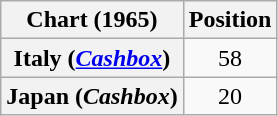<table class="wikitable sortable plainrowheaders" style="text-align:center">
<tr>
<th scope="col">Chart (1965)</th>
<th scope="col">Position</th>
</tr>
<tr>
<th scope="row">Italy (<em><a href='#'>Cashbox</a></em>)</th>
<td>58</td>
</tr>
<tr>
<th scope="row">Japan (<em>Cashbox</em>)</th>
<td>20</td>
</tr>
</table>
